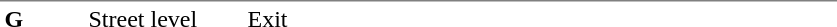<table table border=0 cellspacing=0 cellpadding=3>
<tr>
<td style="border-top:solid 1px gray;" width=50 valign=top><strong>G</strong></td>
<td style="border-top:solid 1px gray;" width=100 valign=top>Street level</td>
<td style="border-top:solid 1px gray;" width=390 valign=top>Exit</td>
</tr>
</table>
